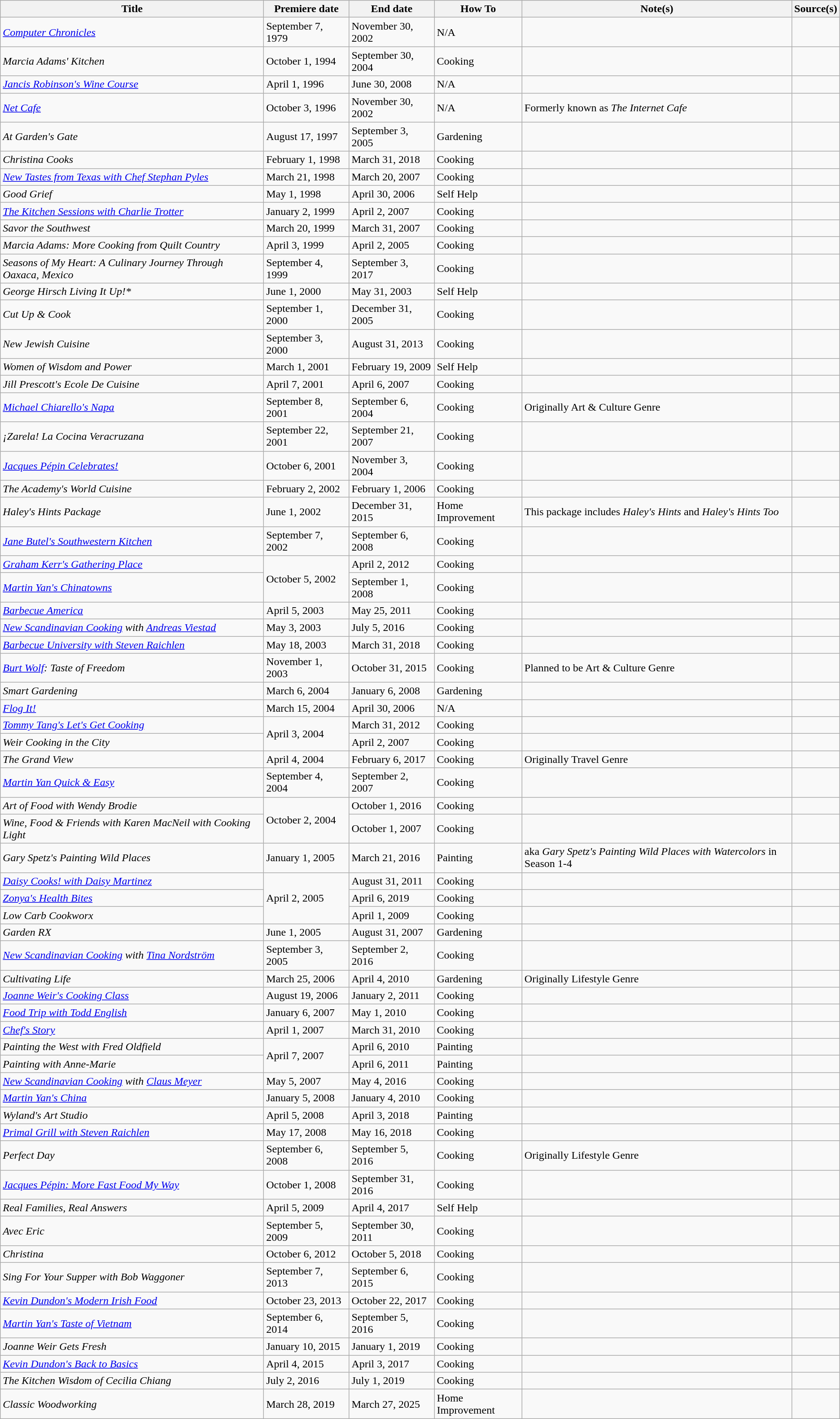<table class="wikitable sortable">
<tr>
<th>Title</th>
<th>Premiere date</th>
<th>End date</th>
<th>How To</th>
<th>Note(s)</th>
<th>Source(s)</th>
</tr>
<tr>
<td><em><a href='#'>Computer Chronicles</a></em></td>
<td>September 7, 1979</td>
<td>November 30, 2002</td>
<td>N/A</td>
<td></td>
<td></td>
</tr>
<tr>
<td><em>Marcia Adams' Kitchen</em></td>
<td>October 1, 1994</td>
<td>September 30, 2004</td>
<td>Cooking</td>
<td></td>
<td></td>
</tr>
<tr>
<td><em><a href='#'>Jancis Robinson's Wine Course</a></em></td>
<td>April 1, 1996</td>
<td>June 30, 2008</td>
<td>N/A</td>
<td></td>
<td></td>
</tr>
<tr>
<td><em><a href='#'>Net Cafe</a></em></td>
<td>October 3, 1996</td>
<td>November 30, 2002</td>
<td>N/A</td>
<td>Formerly known as <em>The Internet Cafe</em></td>
<td></td>
</tr>
<tr>
<td><em>At Garden's Gate</em></td>
<td>August 17, 1997</td>
<td>September 3, 2005</td>
<td>Gardening</td>
<td></td>
<td></td>
</tr>
<tr>
<td><em>Christina Cooks</em></td>
<td>February 1, 1998</td>
<td>March 31, 2018</td>
<td>Cooking</td>
<td></td>
<td></td>
</tr>
<tr>
<td><em><a href='#'>New Tastes from Texas with Chef Stephan Pyles</a></em></td>
<td>March 21, 1998</td>
<td>March 20, 2007</td>
<td>Cooking</td>
<td></td>
<td></td>
</tr>
<tr>
<td><em>Good Grief</em></td>
<td>May 1, 1998</td>
<td>April 30, 2006</td>
<td>Self Help</td>
<td></td>
<td></td>
</tr>
<tr>
<td><em><a href='#'>The Kitchen Sessions with Charlie Trotter</a></em></td>
<td>January 2, 1999</td>
<td>April 2, 2007</td>
<td>Cooking</td>
<td></td>
<td></td>
</tr>
<tr>
<td><em>Savor the Southwest</em></td>
<td>March 20, 1999</td>
<td>March 31, 2007</td>
<td>Cooking</td>
<td></td>
<td></td>
</tr>
<tr>
<td><em>Marcia Adams: More Cooking from Quilt Country</em></td>
<td>April 3, 1999</td>
<td>April 2, 2005</td>
<td>Cooking</td>
<td></td>
<td></td>
</tr>
<tr>
<td><em>Seasons of My Heart: A Culinary Journey Through Oaxaca, Mexico</em></td>
<td>September 4, 1999</td>
<td>September 3, 2017</td>
<td>Cooking</td>
<td></td>
<td></td>
</tr>
<tr>
<td><em>George Hirsch Living It Up!*</em></td>
<td>June 1, 2000</td>
<td>May 31, 2003</td>
<td>Self Help</td>
<td></td>
<td></td>
</tr>
<tr>
<td><em>Cut Up & Cook</em></td>
<td>September 1, 2000</td>
<td>December 31, 2005</td>
<td>Cooking</td>
<td></td>
<td></td>
</tr>
<tr>
<td><em>New Jewish Cuisine</em></td>
<td>September 3, 2000</td>
<td>August 31, 2013</td>
<td>Cooking</td>
<td></td>
<td></td>
</tr>
<tr>
<td><em>Women of Wisdom and Power</em></td>
<td>March 1, 2001</td>
<td>February 19, 2009</td>
<td>Self Help</td>
<td></td>
<td></td>
</tr>
<tr>
<td><em>Jill Prescott's Ecole De Cuisine</em></td>
<td>April 7, 2001</td>
<td>April 6, 2007</td>
<td>Cooking</td>
<td></td>
<td></td>
</tr>
<tr>
<td><em><a href='#'>Michael Chiarello's Napa</a></em></td>
<td>September 8, 2001</td>
<td>September 6, 2004</td>
<td>Cooking</td>
<td>Originally Art & Culture Genre</td>
<td></td>
</tr>
<tr>
<td><em>¡Zarela! La Cocina Veracruzana</em></td>
<td>September 22, 2001</td>
<td>September 21, 2007</td>
<td>Cooking</td>
<td></td>
<td></td>
</tr>
<tr>
<td><em><a href='#'>Jacques Pépin Celebrates!</a></em></td>
<td>October 6, 2001</td>
<td>November 3, 2004</td>
<td>Cooking</td>
<td></td>
<td></td>
</tr>
<tr>
<td><em>The Academy's World Cuisine</em></td>
<td>February 2, 2002</td>
<td>February 1, 2006</td>
<td>Cooking</td>
<td></td>
<td></td>
</tr>
<tr>
<td><em>Haley's Hints Package</em></td>
<td>June 1, 2002</td>
<td>December 31, 2015</td>
<td>Home Improvement</td>
<td>This package includes <em>Haley's Hints</em> and <em>Haley's Hints Too</em></td>
<td></td>
</tr>
<tr>
<td><em><a href='#'>Jane Butel's Southwestern Kitchen</a></em></td>
<td>September 7, 2002</td>
<td>September 6, 2008</td>
<td>Cooking</td>
<td></td>
<td></td>
</tr>
<tr>
<td><em><a href='#'>Graham Kerr's Gathering Place</a></em></td>
<td rowspan="2">October 5, 2002</td>
<td>April 2, 2012</td>
<td>Cooking</td>
<td></td>
<td></td>
</tr>
<tr>
<td><em><a href='#'>Martin Yan's Chinatowns</a></em></td>
<td>September 1, 2008</td>
<td>Cooking</td>
<td></td>
<td></td>
</tr>
<tr>
<td><em><a href='#'>Barbecue America</a></em></td>
<td>April 5, 2003</td>
<td>May 25, 2011</td>
<td>Cooking</td>
<td></td>
<td></td>
</tr>
<tr>
<td><em><a href='#'>New Scandinavian Cooking</a> with <a href='#'>Andreas Viestad</a></em></td>
<td>May 3, 2003</td>
<td>July 5, 2016</td>
<td>Cooking</td>
<td></td>
<td></td>
</tr>
<tr>
<td><em><a href='#'>Barbecue University with Steven Raichlen</a></em></td>
<td>May 18, 2003</td>
<td>March 31, 2018</td>
<td>Cooking</td>
<td></td>
<td></td>
</tr>
<tr>
<td><em><a href='#'>Burt Wolf</a>: Taste of Freedom</em></td>
<td>November 1, 2003</td>
<td>October 31, 2015</td>
<td>Cooking</td>
<td>Planned to be Art & Culture Genre</td>
<td></td>
</tr>
<tr>
<td><em>Smart Gardening</em></td>
<td>March 6, 2004</td>
<td>January 6, 2008</td>
<td>Gardening</td>
<td></td>
<td></td>
</tr>
<tr>
<td><em><a href='#'>Flog It!</a></em></td>
<td>March 15, 2004</td>
<td>April 30, 2006</td>
<td>N/A</td>
<td></td>
<td></td>
</tr>
<tr>
<td><em><a href='#'>Tommy Tang's Let's Get Cooking</a></em></td>
<td rowspan="2">April 3, 2004</td>
<td>March 31, 2012</td>
<td>Cooking</td>
<td></td>
<td></td>
</tr>
<tr>
<td><em>Weir Cooking in the City</em></td>
<td>April 2, 2007</td>
<td>Cooking</td>
<td></td>
<td></td>
</tr>
<tr>
<td><em>The Grand View</em></td>
<td>April 4, 2004</td>
<td>February 6, 2017</td>
<td>Cooking</td>
<td>Originally Travel Genre</td>
<td></td>
</tr>
<tr>
<td><em><a href='#'>Martin Yan Quick & Easy</a></em></td>
<td>September 4, 2004</td>
<td>September 2, 2007</td>
<td>Cooking</td>
<td></td>
<td></td>
</tr>
<tr>
<td><em>Art of Food with Wendy Brodie</em></td>
<td rowspan=2>October 2, 2004</td>
<td>October 1, 2016</td>
<td>Cooking</td>
<td></td>
<td></td>
</tr>
<tr>
<td><em>Wine, Food & Friends with Karen MacNeil with Cooking Light</em></td>
<td>October 1, 2007</td>
<td>Cooking</td>
<td></td>
<td></td>
</tr>
<tr>
<td><em>Gary Spetz's Painting Wild Places</em></td>
<td>January 1, 2005</td>
<td>March 21, 2016</td>
<td>Painting</td>
<td>aka <em>Gary Spetz's Painting Wild Places with Watercolors</em> in Season 1-4</td>
<td></td>
</tr>
<tr>
<td><em><a href='#'>Daisy Cooks! with Daisy Martinez</a></em></td>
<td rowspan="3">April 2, 2005</td>
<td>August 31, 2011</td>
<td>Cooking</td>
<td></td>
<td></td>
</tr>
<tr>
<td><em><a href='#'>Zonya's Health Bites</a></em></td>
<td>April 6, 2019</td>
<td>Cooking</td>
<td></td>
<td></td>
</tr>
<tr>
<td><em>Low Carb Cookworx</em></td>
<td>April 1, 2009</td>
<td>Cooking</td>
<td></td>
<td></td>
</tr>
<tr>
<td><em>Garden RX</em></td>
<td>June 1, 2005</td>
<td>August 31, 2007</td>
<td>Gardening</td>
<td></td>
<td></td>
</tr>
<tr>
<td><em><a href='#'>New Scandinavian Cooking</a> with <a href='#'>Tina Nordström</a></em></td>
<td>September 3, 2005</td>
<td>September 2, 2016</td>
<td>Cooking</td>
<td></td>
<td></td>
</tr>
<tr>
<td><em>Cultivating Life</em></td>
<td>March 25, 2006</td>
<td>April 4, 2010</td>
<td>Gardening</td>
<td>Originally Lifestyle Genre</td>
<td></td>
</tr>
<tr>
<td><em><a href='#'>Joanne Weir's Cooking Class</a></em></td>
<td>August 19, 2006</td>
<td>January 2, 2011</td>
<td>Cooking</td>
<td></td>
<td></td>
</tr>
<tr>
<td><em><a href='#'>Food Trip with Todd English</a></em></td>
<td>January 6, 2007</td>
<td>May 1, 2010</td>
<td>Cooking</td>
<td></td>
<td></td>
</tr>
<tr>
<td><em><a href='#'>Chef's Story</a></em></td>
<td>April 1, 2007</td>
<td>March 31, 2010</td>
<td>Cooking</td>
<td></td>
<td></td>
</tr>
<tr>
<td><em>Painting the West with Fred Oldfield</em></td>
<td rowspan="2">April 7, 2007</td>
<td>April 6, 2010</td>
<td>Painting</td>
<td></td>
<td></td>
</tr>
<tr>
<td><em>Painting with Anne-Marie</em></td>
<td>April 6, 2011</td>
<td>Painting</td>
<td></td>
<td></td>
</tr>
<tr>
<td><em><a href='#'>New Scandinavian Cooking</a> with <a href='#'>Claus Meyer</a></em></td>
<td>May 5, 2007</td>
<td>May 4, 2016</td>
<td>Cooking</td>
<td></td>
<td></td>
</tr>
<tr>
<td><em><a href='#'>Martin Yan's China</a></em></td>
<td>January 5, 2008</td>
<td>January 4, 2010</td>
<td>Cooking</td>
<td></td>
<td></td>
</tr>
<tr>
<td><em>Wyland's Art Studio</em></td>
<td>April 5, 2008</td>
<td>April 3, 2018</td>
<td>Painting</td>
<td></td>
<td></td>
</tr>
<tr>
<td><em><a href='#'>Primal Grill with Steven Raichlen</a></em></td>
<td>May 17, 2008</td>
<td>May 16, 2018</td>
<td>Cooking</td>
<td></td>
<td></td>
</tr>
<tr>
<td><em>Perfect Day</em></td>
<td>September 6, 2008</td>
<td>September 5, 2016</td>
<td>Cooking</td>
<td>Originally Lifestyle Genre</td>
<td></td>
</tr>
<tr>
<td><em><a href='#'>Jacques Pépin: More Fast Food My Way</a></em></td>
<td>October 1, 2008</td>
<td>September 31, 2016</td>
<td>Cooking</td>
<td></td>
<td></td>
</tr>
<tr>
<td><em>Real Families, Real Answers</em></td>
<td>April 5, 2009</td>
<td>April 4, 2017</td>
<td>Self Help</td>
<td></td>
<td></td>
</tr>
<tr>
<td><em>Avec Eric</em></td>
<td>September 5, 2009</td>
<td>September 30, 2011</td>
<td>Cooking</td>
<td></td>
<td></td>
</tr>
<tr>
<td><em>Christina</em></td>
<td>October 6, 2012</td>
<td>October 5, 2018</td>
<td>Cooking</td>
<td></td>
<td></td>
</tr>
<tr>
<td><em>Sing For Your Supper with Bob Waggoner</em></td>
<td>September 7, 2013</td>
<td>September 6, 2015</td>
<td>Cooking</td>
<td></td>
<td></td>
</tr>
<tr>
<td><em><a href='#'>Kevin Dundon's Modern Irish Food</a></em></td>
<td>October 23, 2013</td>
<td>October 22, 2017</td>
<td>Cooking</td>
<td></td>
<td></td>
</tr>
<tr>
<td><em><a href='#'>Martin Yan's Taste of Vietnam</a></em></td>
<td>September 6, 2014</td>
<td>September 5, 2016</td>
<td>Cooking</td>
<td></td>
<td></td>
</tr>
<tr>
<td><em>Joanne Weir Gets Fresh</em></td>
<td>January 10, 2015</td>
<td>January 1, 2019</td>
<td>Cooking</td>
<td></td>
<td></td>
</tr>
<tr>
<td><em><a href='#'>Kevin Dundon's Back to Basics</a></em></td>
<td>April 4, 2015</td>
<td>April 3, 2017</td>
<td>Cooking</td>
<td></td>
<td></td>
</tr>
<tr>
<td><em>The Kitchen Wisdom of Cecilia Chiang</em></td>
<td>July 2, 2016</td>
<td>July 1, 2019</td>
<td>Cooking</td>
<td></td>
<td></td>
</tr>
<tr>
<td><em>Classic Woodworking</em></td>
<td>March 28, 2019</td>
<td>March 27, 2025</td>
<td>Home Improvement</td>
<td></td>
<td></td>
</tr>
</table>
